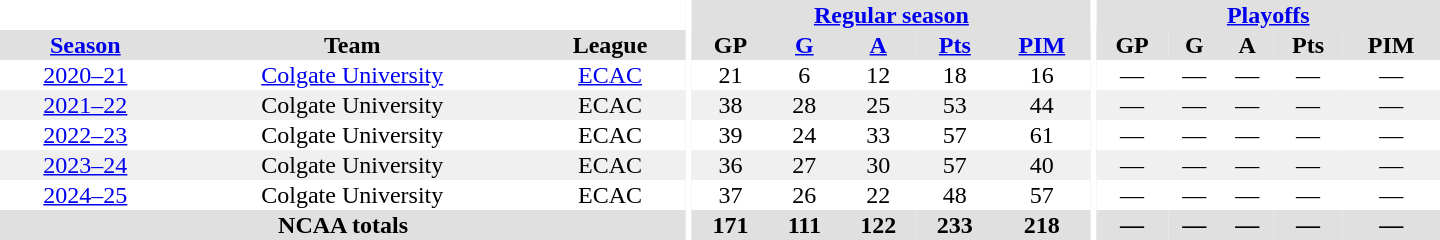<table border="0" cellpadding="1" cellspacing="0" style="text-align:center; width:60em">
<tr bgcolor="#e0e0e0">
<th colspan="3" bgcolor="#ffffff"></th>
<th rowspan="97" bgcolor="#ffffff"></th>
<th colspan="5"><a href='#'>Regular season</a></th>
<th rowspan="97" bgcolor="#ffffff"></th>
<th colspan="5"><a href='#'>Playoffs</a></th>
</tr>
<tr bgcolor="#e0e0e0">
<th><a href='#'>Season</a></th>
<th>Team</th>
<th>League</th>
<th>GP</th>
<th><a href='#'>G</a></th>
<th><a href='#'>A</a></th>
<th><a href='#'>Pts</a></th>
<th><a href='#'>PIM</a></th>
<th>GP</th>
<th>G</th>
<th>A</th>
<th>Pts</th>
<th>PIM</th>
</tr>
<tr>
<td><a href='#'>2020–21</a></td>
<td><a href='#'>Colgate University</a></td>
<td><a href='#'>ECAC</a></td>
<td>21</td>
<td>6</td>
<td>12</td>
<td>18</td>
<td>16</td>
<td>—</td>
<td>—</td>
<td>—</td>
<td>—</td>
<td>—</td>
</tr>
<tr bgcolor="#f0f0f0">
<td><a href='#'>2021–22</a></td>
<td>Colgate University</td>
<td>ECAC</td>
<td>38</td>
<td>28</td>
<td>25</td>
<td>53</td>
<td>44</td>
<td>—</td>
<td>—</td>
<td>—</td>
<td>—</td>
<td>—</td>
</tr>
<tr>
<td><a href='#'>2022–23</a></td>
<td>Colgate University</td>
<td>ECAC</td>
<td>39</td>
<td>24</td>
<td>33</td>
<td>57</td>
<td>61</td>
<td>—</td>
<td>—</td>
<td>—</td>
<td>—</td>
<td>—</td>
</tr>
<tr bgcolor="#f0f0f0">
<td><a href='#'>2023–24</a></td>
<td>Colgate University</td>
<td>ECAC</td>
<td>36</td>
<td>27</td>
<td>30</td>
<td>57</td>
<td>40</td>
<td>—</td>
<td>—</td>
<td>—</td>
<td>—</td>
<td>—</td>
</tr>
<tr>
<td><a href='#'>2024–25</a></td>
<td>Colgate University</td>
<td>ECAC</td>
<td>37</td>
<td>26</td>
<td>22</td>
<td>48</td>
<td>57</td>
<td>—</td>
<td>—</td>
<td>—</td>
<td>—</td>
<td>—</td>
</tr>
<tr bgcolor="#e0e0e0">
<th colspan="3">NCAA totals</th>
<th>171</th>
<th>111</th>
<th>122</th>
<th>233</th>
<th>218</th>
<th>—</th>
<th>—</th>
<th>—</th>
<th>—</th>
<th>—</th>
</tr>
</table>
